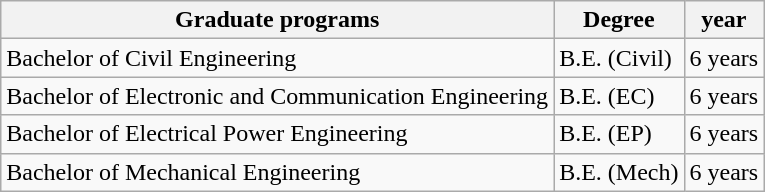<table class="wikitable">
<tr>
<th>Graduate programs</th>
<th>Degree</th>
<th>year</th>
</tr>
<tr>
<td>Bachelor of Civil Engineering</td>
<td>B.E. (Civil)</td>
<td>6 years</td>
</tr>
<tr>
<td>Bachelor of Electronic and Communication Engineering</td>
<td>B.E. (EC)</td>
<td>6 years</td>
</tr>
<tr>
<td>Bachelor of Electrical Power Engineering</td>
<td>B.E. (EP)</td>
<td>6 years</td>
</tr>
<tr>
<td>Bachelor of Mechanical Engineering</td>
<td>B.E. (Mech)</td>
<td>6 years</td>
</tr>
</table>
